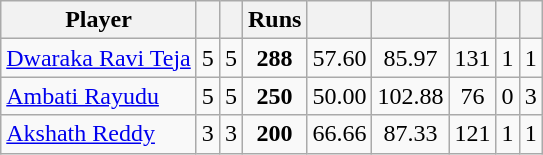<table class="wikitable sortable" style="text-align: center;">
<tr>
<th class="unsortable">Player</th>
<th></th>
<th></th>
<th>Runs</th>
<th></th>
<th></th>
<th></th>
<th></th>
<th></th>
</tr>
<tr>
<td style="text-align:left"><a href='#'>Dwaraka Ravi Teja</a></td>
<td style="text-align:left">5</td>
<td>5</td>
<td><strong>288</strong></td>
<td>57.60</td>
<td>85.97</td>
<td>131</td>
<td>1</td>
<td>1</td>
</tr>
<tr>
<td style="text-align:left"><a href='#'>Ambati Rayudu</a></td>
<td style="text-align:left">5</td>
<td>5</td>
<td><strong>250</strong></td>
<td>50.00</td>
<td>102.88</td>
<td>76</td>
<td>0</td>
<td>3</td>
</tr>
<tr>
<td style="text-align:left"><a href='#'>Akshath Reddy</a></td>
<td style="text-align:left">3</td>
<td>3</td>
<td><strong>200</strong></td>
<td>66.66</td>
<td>87.33</td>
<td>121</td>
<td>1</td>
<td>1</td>
</tr>
</table>
